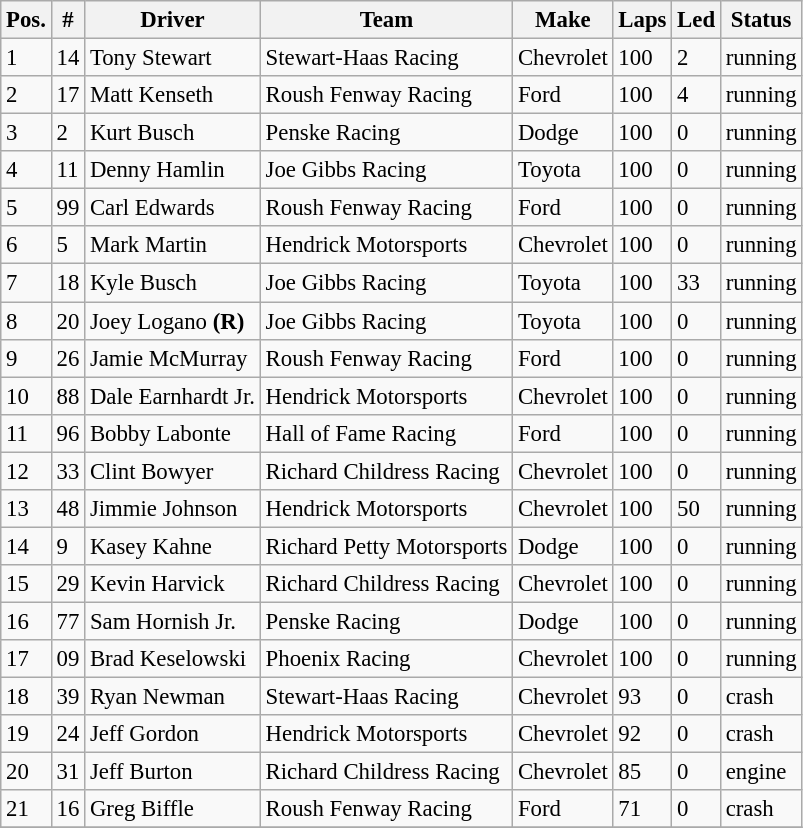<table class="wikitable" style="font-size:95%">
<tr>
<th>Pos.</th>
<th>#</th>
<th>Driver</th>
<th>Team</th>
<th>Make</th>
<th>Laps</th>
<th>Led</th>
<th>Status</th>
</tr>
<tr>
<td>1</td>
<td>14</td>
<td>Tony Stewart</td>
<td>Stewart-Haas Racing</td>
<td>Chevrolet</td>
<td>100</td>
<td>2</td>
<td>running</td>
</tr>
<tr>
<td>2</td>
<td>17</td>
<td>Matt Kenseth</td>
<td>Roush Fenway Racing</td>
<td>Ford</td>
<td>100</td>
<td>4</td>
<td>running</td>
</tr>
<tr>
<td>3</td>
<td>2</td>
<td>Kurt Busch</td>
<td>Penske Racing</td>
<td>Dodge</td>
<td>100</td>
<td>0</td>
<td>running</td>
</tr>
<tr>
<td>4</td>
<td>11</td>
<td>Denny Hamlin</td>
<td>Joe Gibbs Racing</td>
<td>Toyota</td>
<td>100</td>
<td>0</td>
<td>running</td>
</tr>
<tr>
<td>5</td>
<td>99</td>
<td>Carl Edwards</td>
<td>Roush Fenway Racing</td>
<td>Ford</td>
<td>100</td>
<td>0</td>
<td>running</td>
</tr>
<tr>
<td>6</td>
<td>5</td>
<td>Mark Martin</td>
<td>Hendrick Motorsports</td>
<td>Chevrolet</td>
<td>100</td>
<td>0</td>
<td>running</td>
</tr>
<tr>
<td>7</td>
<td>18</td>
<td>Kyle Busch</td>
<td>Joe Gibbs Racing</td>
<td>Toyota</td>
<td>100</td>
<td>33</td>
<td>running</td>
</tr>
<tr>
<td>8</td>
<td>20</td>
<td>Joey Logano <strong>(R)</strong></td>
<td>Joe Gibbs Racing</td>
<td>Toyota</td>
<td>100</td>
<td>0</td>
<td>running</td>
</tr>
<tr>
<td>9</td>
<td>26</td>
<td>Jamie McMurray</td>
<td>Roush Fenway Racing</td>
<td>Ford</td>
<td>100</td>
<td>0</td>
<td>running</td>
</tr>
<tr>
<td>10</td>
<td>88</td>
<td>Dale Earnhardt Jr.</td>
<td>Hendrick Motorsports</td>
<td>Chevrolet</td>
<td>100</td>
<td>0</td>
<td>running</td>
</tr>
<tr>
<td>11</td>
<td>96</td>
<td>Bobby Labonte</td>
<td>Hall of Fame Racing</td>
<td>Ford</td>
<td>100</td>
<td>0</td>
<td>running</td>
</tr>
<tr>
<td>12</td>
<td>33</td>
<td>Clint Bowyer</td>
<td>Richard Childress Racing</td>
<td>Chevrolet</td>
<td>100</td>
<td>0</td>
<td>running</td>
</tr>
<tr>
<td>13</td>
<td>48</td>
<td>Jimmie Johnson</td>
<td>Hendrick Motorsports</td>
<td>Chevrolet</td>
<td>100</td>
<td>50</td>
<td>running</td>
</tr>
<tr>
<td>14</td>
<td>9</td>
<td>Kasey Kahne</td>
<td>Richard Petty Motorsports</td>
<td>Dodge</td>
<td>100</td>
<td>0</td>
<td>running</td>
</tr>
<tr>
<td>15</td>
<td>29</td>
<td>Kevin Harvick</td>
<td>Richard Childress Racing</td>
<td>Chevrolet</td>
<td>100</td>
<td>0</td>
<td>running</td>
</tr>
<tr>
<td>16</td>
<td>77</td>
<td>Sam Hornish Jr.</td>
<td>Penske Racing</td>
<td>Dodge</td>
<td>100</td>
<td>0</td>
<td>running</td>
</tr>
<tr>
<td>17</td>
<td>09</td>
<td>Brad Keselowski</td>
<td>Phoenix Racing</td>
<td>Chevrolet</td>
<td>100</td>
<td>0</td>
<td>running</td>
</tr>
<tr>
<td>18</td>
<td>39</td>
<td>Ryan Newman</td>
<td>Stewart-Haas Racing</td>
<td>Chevrolet</td>
<td>93</td>
<td>0</td>
<td>crash</td>
</tr>
<tr>
<td>19</td>
<td>24</td>
<td>Jeff Gordon</td>
<td>Hendrick Motorsports</td>
<td>Chevrolet</td>
<td>92</td>
<td>0</td>
<td>crash</td>
</tr>
<tr>
<td>20</td>
<td>31</td>
<td>Jeff Burton</td>
<td>Richard Childress Racing</td>
<td>Chevrolet</td>
<td>85</td>
<td>0</td>
<td>engine</td>
</tr>
<tr>
<td>21</td>
<td>16</td>
<td>Greg Biffle</td>
<td>Roush Fenway Racing</td>
<td>Ford</td>
<td>71</td>
<td>0</td>
<td>crash</td>
</tr>
<tr>
</tr>
</table>
